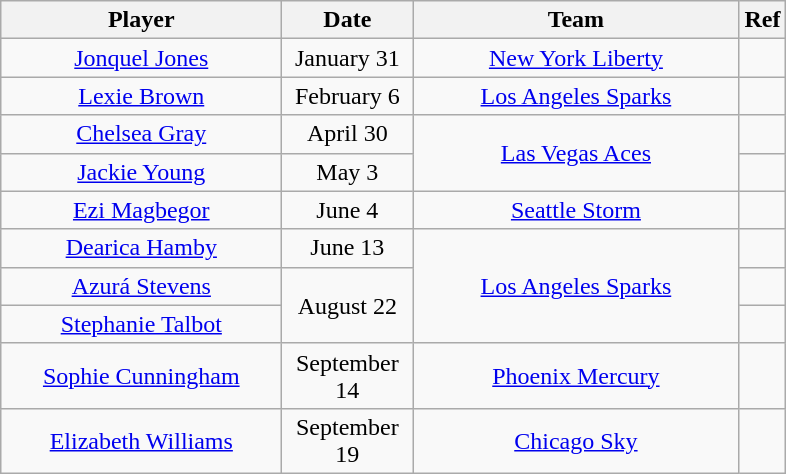<table class="wikitable sortable" style="text-align:center">
<tr>
<th style="width:180px">Player</th>
<th style="width:80px">Date</th>
<th style="width:210px">Team</th>
<th class="unsortable">Ref</th>
</tr>
<tr>
<td> <a href='#'>Jonquel Jones</a></td>
<td>January 31</td>
<td><a href='#'>New York Liberty</a></td>
<td></td>
</tr>
<tr>
<td> <a href='#'>Lexie Brown</a></td>
<td>February 6</td>
<td><a href='#'>Los Angeles Sparks</a></td>
<td></td>
</tr>
<tr>
<td> <a href='#'>Chelsea Gray</a></td>
<td>April 30</td>
<td rowspan=2><a href='#'>Las Vegas Aces</a></td>
<td></td>
</tr>
<tr>
<td> <a href='#'>Jackie Young</a></td>
<td>May 3</td>
<td></td>
</tr>
<tr>
<td> <a href='#'>Ezi Magbegor</a></td>
<td>June 4</td>
<td><a href='#'>Seattle Storm</a></td>
<td></td>
</tr>
<tr>
<td> <a href='#'>Dearica Hamby</a></td>
<td>June 13</td>
<td rowspan=3><a href='#'>Los Angeles Sparks</a></td>
<td></td>
</tr>
<tr>
<td> <a href='#'>Azurá Stevens</a></td>
<td rowspan=2>August 22</td>
<td></td>
</tr>
<tr>
<td> <a href='#'>Stephanie Talbot</a></td>
<td></td>
</tr>
<tr>
<td> <a href='#'>Sophie Cunningham</a></td>
<td>September 14</td>
<td><a href='#'>Phoenix Mercury</a></td>
<td></td>
</tr>
<tr>
<td> <a href='#'>Elizabeth Williams</a></td>
<td>September 19</td>
<td><a href='#'>Chicago Sky</a></td>
<td></td>
</tr>
</table>
